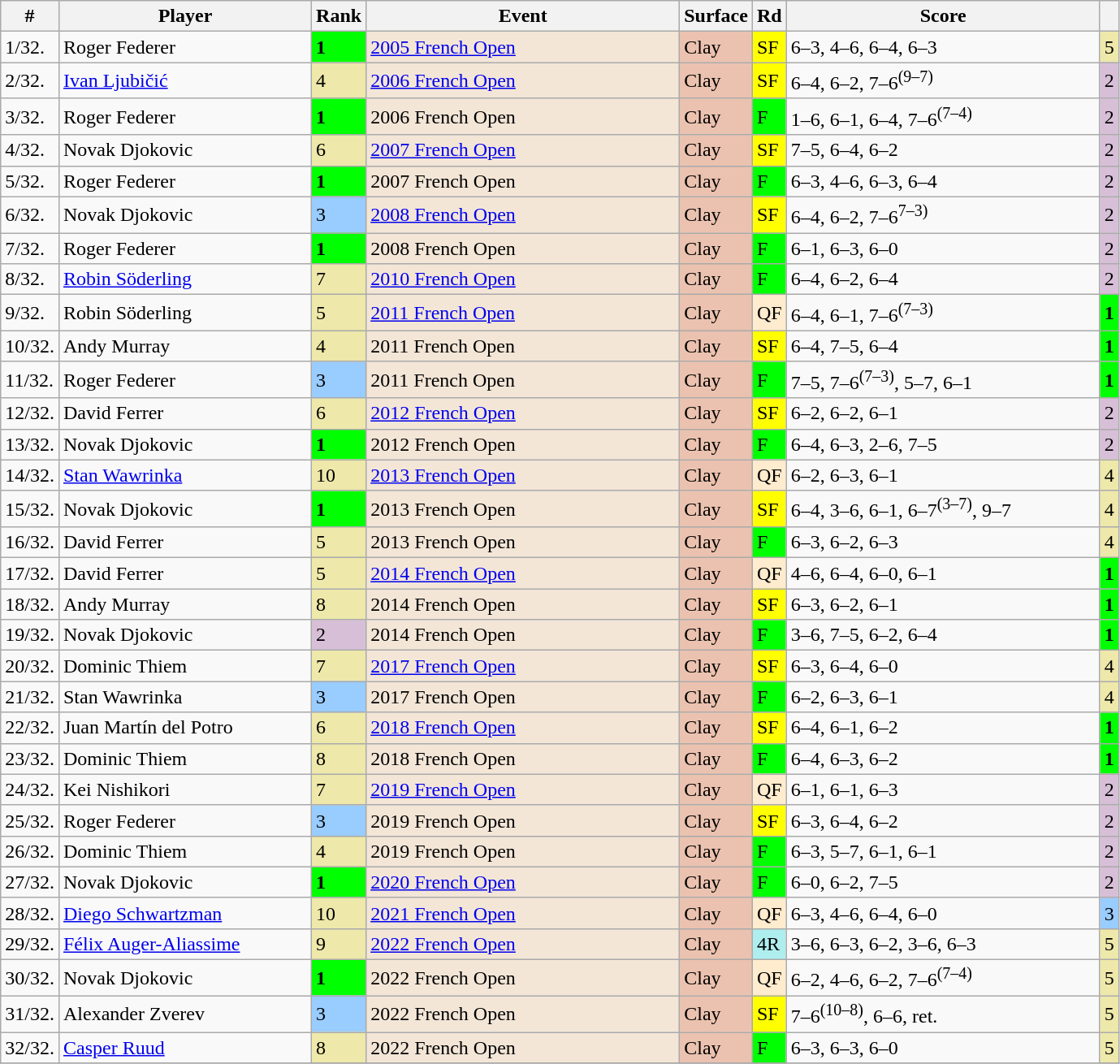<table class="wikitable sortable">
<tr>
<th>#</th>
<th width=200>Player</th>
<th>Rank</th>
<th width=250>Event</th>
<th>Surface</th>
<th>Rd</th>
<th width=250>Score</th>
<th></th>
</tr>
<tr>
<td>1/32.</td>
<td> Roger Federer</td>
<td bgcolor=lime><strong>1</strong></td>
<td bgcolor=f3e6d7><a href='#'>2005 French Open</a></td>
<td style="background:#ebc2af;">Clay</td>
<td bgcolor=yellow>SF</td>
<td>6–3, 4–6, 6–4, 6–3</td>
<td style="text-align:center; background:#eee8aa;">5</td>
</tr>
<tr>
<td>2/32.</td>
<td> <a href='#'>Ivan Ljubičić</a></td>
<td bgcolor=EEE8AA>4</td>
<td bgcolor=f3e6d7><a href='#'>2006 French Open</a></td>
<td style="background:#ebc2af;">Clay</td>
<td bgcolor=yellow>SF</td>
<td>6–4, 6–2, 7–6<sup>(9–7)</sup></td>
<td style="text-align:center; background:thistle;">2</td>
</tr>
<tr>
<td>3/32.</td>
<td> Roger Federer</td>
<td bgcolor=lime><strong>1</strong></td>
<td bgcolor=f3e6d7>2006 French Open</td>
<td style="background:#ebc2af;">Clay</td>
<td bgcolor=lime>F</td>
<td>1–6, 6–1, 6–4, 7–6<sup>(7–4)</sup></td>
<td style="text-align:center; background:thistle;">2</td>
</tr>
<tr>
<td>4/32.</td>
<td> Novak Djokovic</td>
<td bgcolor=EEE8AA>6</td>
<td bgcolor=f3e6d7><a href='#'>2007 French Open</a></td>
<td style="background:#ebc2af;">Clay</td>
<td bgcolor=yellow>SF</td>
<td>7–5, 6–4, 6–2</td>
<td style="text-align:center; background:thistle;">2</td>
</tr>
<tr>
<td>5/32.</td>
<td> Roger Federer</td>
<td bgcolor=lime><strong>1</strong></td>
<td bgcolor=f3e6d7>2007 French Open</td>
<td style="background:#ebc2af;">Clay</td>
<td bgcolor=lime>F</td>
<td>6–3, 4–6, 6–3, 6–4</td>
<td style="text-align:center; background:thistle;">2</td>
</tr>
<tr>
<td>6/32.</td>
<td> Novak Djokovic</td>
<td bgcolor=99ccff>3</td>
<td bgcolor=f3e6d7><a href='#'>2008 French Open</a></td>
<td style="background:#ebc2af;">Clay</td>
<td bgcolor=yellow>SF</td>
<td>6–4, 6–2, 7–6<sup>7–3)</sup></td>
<td style="text-align:center; background:thistle;">2</td>
</tr>
<tr>
<td>7/32.</td>
<td> Roger Federer</td>
<td bgcolor=lime><strong>1</strong></td>
<td bgcolor=f3e6d7>2008 French Open</td>
<td style="background:#ebc2af;">Clay</td>
<td bgcolor=lime>F</td>
<td>6–1, 6–3, 6–0</td>
<td style="text-align:center; background:thistle;">2</td>
</tr>
<tr>
<td>8/32.</td>
<td> <a href='#'>Robin Söderling</a></td>
<td bgcolor=EEE8AA>7</td>
<td bgcolor=f3e6d7><a href='#'>2010 French Open</a></td>
<td style="background:#ebc2af;">Clay</td>
<td bgcolor=lime>F</td>
<td>6–4, 6–2, 6–4</td>
<td style="text-align:center; background:thistle;">2</td>
</tr>
<tr>
<td>9/32.</td>
<td> Robin Söderling</td>
<td bgcolor=EEE8AA>5</td>
<td bgcolor=f3e6d7><a href='#'>2011 French Open</a></td>
<td style="background:#ebc2af;">Clay</td>
<td bgcolor=ffebcd>QF</td>
<td>6–4, 6–1, 7–6<sup>(7–3)</sup></td>
<td style="text-align:center; background:lime;"><strong>1</strong></td>
</tr>
<tr>
<td>10/32.</td>
<td> Andy Murray</td>
<td bgcolor=EEE8AA>4</td>
<td bgcolor=f3e6d7>2011 French Open</td>
<td style="background:#ebc2af;">Clay</td>
<td bgcolor=yellow>SF</td>
<td>6–4, 7–5, 6–4</td>
<td style="text-align:center; background:lime;"><strong>1</strong></td>
</tr>
<tr>
<td>11/32.</td>
<td> Roger Federer</td>
<td bgcolor=99ccff>3</td>
<td bgcolor=f3e6d7>2011 French Open</td>
<td style="background:#ebc2af;">Clay</td>
<td bgcolor=lime>F</td>
<td>7–5, 7–6<sup>(7–3)</sup>, 5–7, 6–1</td>
<td style="text-align:center; background:lime;"><strong>1</strong></td>
</tr>
<tr>
<td>12/32.</td>
<td> David Ferrer</td>
<td bgcolor=EEE8AA>6</td>
<td bgcolor=f3e6d7><a href='#'>2012 French Open</a></td>
<td style="background:#ebc2af;">Clay</td>
<td bgcolor=yellow>SF</td>
<td>6–2, 6–2, 6–1</td>
<td style="text-align:center; background:thistle;">2</td>
</tr>
<tr>
<td>13/32.</td>
<td> Novak Djokovic</td>
<td bgcolor=lime><strong>1</strong></td>
<td bgcolor=f3e6d7>2012 French Open</td>
<td style="background:#ebc2af;">Clay</td>
<td bgcolor=lime>F</td>
<td>6–4, 6–3, 2–6, 7–5</td>
<td style="text-align:center; background:thistle;">2</td>
</tr>
<tr>
<td>14/32.</td>
<td> <a href='#'>Stan Wawrinka</a></td>
<td bgcolor=EEE8AA>10</td>
<td bgcolor=f3e6d7><a href='#'>2013 French Open</a></td>
<td style="background:#ebc2af;">Clay</td>
<td bgcolor=ffebcd>QF</td>
<td>6–2, 6–3, 6–1</td>
<td style="text-align:center; background:#eee8aa;">4</td>
</tr>
<tr>
<td>15/32.</td>
<td> Novak Djokovic</td>
<td bgcolor=lime><strong>1</strong></td>
<td bgcolor=f3e6d7>2013 French Open</td>
<td style="background:#ebc2af;">Clay</td>
<td bgcolor=yellow>SF</td>
<td>6–4, 3–6, 6–1, 6–7<sup>(3–7)</sup>, 9–7</td>
<td style="text-align:center; background:#eee8aa;">4</td>
</tr>
<tr>
<td>16/32.</td>
<td> David Ferrer</td>
<td bgcolor=EEE8AA>5</td>
<td bgcolor=f3e6d7>2013 French Open</td>
<td style="background:#ebc2af;">Clay</td>
<td bgcolor=lime>F</td>
<td>6–3, 6–2, 6–3</td>
<td style="text-align:center; background:#eee8aa;">4</td>
</tr>
<tr>
<td>17/32.</td>
<td> David Ferrer</td>
<td bgcolor=EEE8AA>5</td>
<td bgcolor=f3e6d7><a href='#'>2014 French Open</a></td>
<td style="background:#ebc2af;">Clay</td>
<td bgcolor=ffebcd>QF</td>
<td>4–6, 6–4, 6–0, 6–1</td>
<td style="text-align:center; background:lime;"><strong>1</strong></td>
</tr>
<tr>
<td>18/32.</td>
<td> Andy Murray</td>
<td bgcolor=EEE8AA>8</td>
<td bgcolor=f3e6d7>2014 French Open</td>
<td style="background:#ebc2af;">Clay</td>
<td bgcolor=yellow>SF</td>
<td>6–3, 6–2, 6–1</td>
<td style="text-align:center; background:lime;"><strong>1</strong></td>
</tr>
<tr>
<td>19/32.</td>
<td> Novak Djokovic</td>
<td bgcolor=thistle>2</td>
<td bgcolor=f3e6d7>2014 French Open</td>
<td style="background:#ebc2af;">Clay</td>
<td bgcolor=lime>F</td>
<td>3–6, 7–5, 6–2, 6–4</td>
<td style="text-align:center; background:lime;"><strong>1</strong></td>
</tr>
<tr>
<td>20/32.</td>
<td> Dominic Thiem</td>
<td bgcolor=EEE8AA>7</td>
<td bgcolor=f3e6d7><a href='#'>2017 French Open</a></td>
<td style="background:#ebc2af;">Clay</td>
<td bgcolor=yellow>SF</td>
<td>6–3, 6–4, 6–0</td>
<td style="text-align:center; background:#eee8aa;">4</td>
</tr>
<tr>
<td>21/32.</td>
<td> Stan Wawrinka</td>
<td bgcolor=99ccff>3</td>
<td bgcolor=f3e6d7>2017 French Open</td>
<td style="background:#ebc2af;">Clay</td>
<td bgcolor=lime>F</td>
<td>6–2, 6–3, 6–1</td>
<td style="text-align:center; background:#eee8aa;">4</td>
</tr>
<tr>
<td>22/32.</td>
<td> Juan Martín del Potro</td>
<td bgcolor=EEE8AA>6</td>
<td bgcolor=f3e6d7><a href='#'>2018 French Open</a></td>
<td style="background:#ebc2af;">Clay</td>
<td bgcolor=yellow>SF</td>
<td>6–4, 6–1, 6–2</td>
<td style="text-align:center; background:lime;"><strong>1</strong></td>
</tr>
<tr>
<td>23/32.</td>
<td> Dominic Thiem</td>
<td bgcolor=EEE8AA>8</td>
<td bgcolor=f3e6d7>2018 French Open</td>
<td style="background:#ebc2af;">Clay</td>
<td bgcolor=lime>F</td>
<td>6–4, 6–3, 6–2</td>
<td style="text-align:center; background:lime;"><strong>1</strong></td>
</tr>
<tr>
<td>24/32.</td>
<td> Kei Nishikori</td>
<td bgcolor=EEE8AA>7</td>
<td bgcolor=f3e6d7><a href='#'>2019 French Open</a></td>
<td style="background:#ebc2af;">Clay</td>
<td bgcolor=ffebcd>QF</td>
<td>6–1, 6–1, 6–3</td>
<td style="text-align:center; background:thistle;">2</td>
</tr>
<tr>
<td>25/32.</td>
<td> Roger Federer</td>
<td bgcolor=99ccff>3</td>
<td bgcolor=f3e6d7>2019 French Open</td>
<td style="background:#ebc2af;">Clay</td>
<td bgcolor=yellow>SF</td>
<td>6–3, 6–4, 6–2</td>
<td style="text-align:center; background:thistle;">2</td>
</tr>
<tr>
<td>26/32.</td>
<td> Dominic Thiem</td>
<td bgcolor=EEE8AA>4</td>
<td bgcolor=f3e6d7>2019 French Open</td>
<td style="background:#ebc2af;">Clay</td>
<td bgcolor=lime>F</td>
<td>6–3, 5–7, 6–1, 6–1</td>
<td style="text-align:center; background:thistle;">2</td>
</tr>
<tr>
<td>27/32.</td>
<td> Novak Djokovic</td>
<td bgcolor=lime><strong>1</strong></td>
<td bgcolor=f3e6d7><a href='#'>2020 French Open</a></td>
<td style="background:#ebc2af;">Clay</td>
<td bgcolor=lime>F</td>
<td>6–0, 6–2, 7–5</td>
<td style="text-align:center; background:thistle;">2</td>
</tr>
<tr>
<td>28/32.</td>
<td> <a href='#'>Diego Schwartzman</a></td>
<td bgcolor=EEE8AA>10</td>
<td bgcolor=f3e6d7><a href='#'>2021 French Open</a></td>
<td style="background:#ebc2af;">Clay</td>
<td bgcolor=ffebcd>QF</td>
<td>6–3, 4–6, 6–4, 6–0</td>
<td style="text-align:center; background:#9cf;">3</td>
</tr>
<tr>
<td>29/32.</td>
<td> <a href='#'>Félix Auger-Aliassime</a></td>
<td bgcolor=EEE8AA>9</td>
<td bgcolor=f3e6d7><a href='#'>2022 French Open</a></td>
<td style="background:#ebc2af;">Clay</td>
<td bgcolor=afeeee>4R</td>
<td>3–6, 6–3, 6–2, 3–6, 6–3</td>
<td style="text-align:center; background:#eee8aa;">5</td>
</tr>
<tr>
<td>30/32.</td>
<td> Novak Djokovic</td>
<td bgcolor=lime><strong>1</strong></td>
<td bgcolor=f3e6d7>2022 French Open</td>
<td style="background:#ebc2af;">Clay</td>
<td bgcolor=ffebcd>QF</td>
<td>6–2, 4–6, 6–2, 7–6<sup>(7–4)</sup></td>
<td style="text-align:center; background:#eee8aa;">5</td>
</tr>
<tr>
<td>31/32.</td>
<td> Alexander Zverev</td>
<td bgcolor=99ccff>3</td>
<td bgcolor=f3e6d7>2022 French Open</td>
<td style="background:#ebc2af;">Clay</td>
<td bgcolor=yellow>SF</td>
<td>7–6<sup>(10–8)</sup>, 6–6, ret.</td>
<td style="text-align:center; background:#eee8aa;">5</td>
</tr>
<tr>
<td>32/32.</td>
<td> <a href='#'>Casper Ruud</a></td>
<td bgcolor=EEE8AA>8</td>
<td bgcolor=f3e6d7>2022 French Open</td>
<td style="background:#ebc2af;">Clay</td>
<td bgcolor=lime>F</td>
<td>6–3, 6–3, 6–0</td>
<td style="text-align:center; background:#eee8aa;">5</td>
</tr>
<tr>
</tr>
</table>
